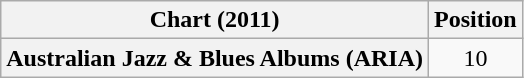<table class="wikitable plainrowheaders" style="text-align:center">
<tr>
<th scope="col">Chart (2011)</th>
<th scope="col">Position</th>
</tr>
<tr>
<th scope="row">Australian Jazz & Blues Albums (ARIA)</th>
<td>10</td>
</tr>
</table>
